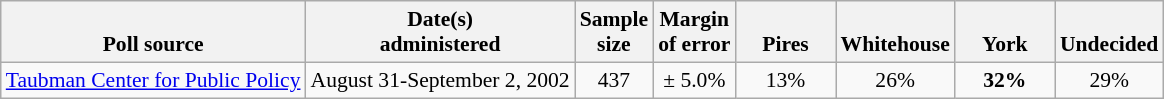<table class="wikitable" style="font-size:90%; text-align:center">
<tr valign=bottom>
<th>Poll source</th>
<th>Date(s)<br>administered</th>
<th>Sample<br>size</th>
<th>Margin<br>of error</th>
<th style="width:60px;">Pires</th>
<th style="width:60px;">Whitehouse</th>
<th style="width:60px;">York</th>
<th>Undecided</th>
</tr>
<tr>
<td style="text-align:left;"><a href='#'>Taubman Center for Public Policy</a></td>
<td>August 31-September 2, 2002</td>
<td>437</td>
<td>± 5.0%</td>
<td>13%</td>
<td>26%</td>
<td><strong>32%</strong></td>
<td>29%</td>
</tr>
</table>
